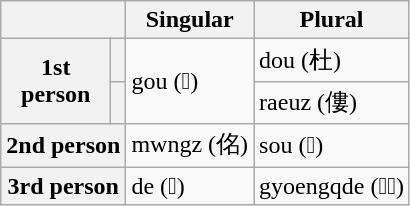<table class="wikitable">
<tr>
<th colspan="2"></th>
<th>Singular</th>
<th>Plural</th>
</tr>
<tr>
<th rowspan="2">1st<br>person</th>
<th></th>
<td rowspan="2">gou (𭆸)</td>
<td>dou (杜)</td>
</tr>
<tr>
<th></th>
<td>raeuz (僂)</td>
</tr>
<tr>
<th colspan="2">2nd person</th>
<td>mwngz (佲)</td>
<td>sou (𠈅)</td>
</tr>
<tr>
<th colspan="2">3rd person</th>
<td>de (𬿇)</td>
<td>gyoengqde (𬾀𬿇)</td>
</tr>
</table>
